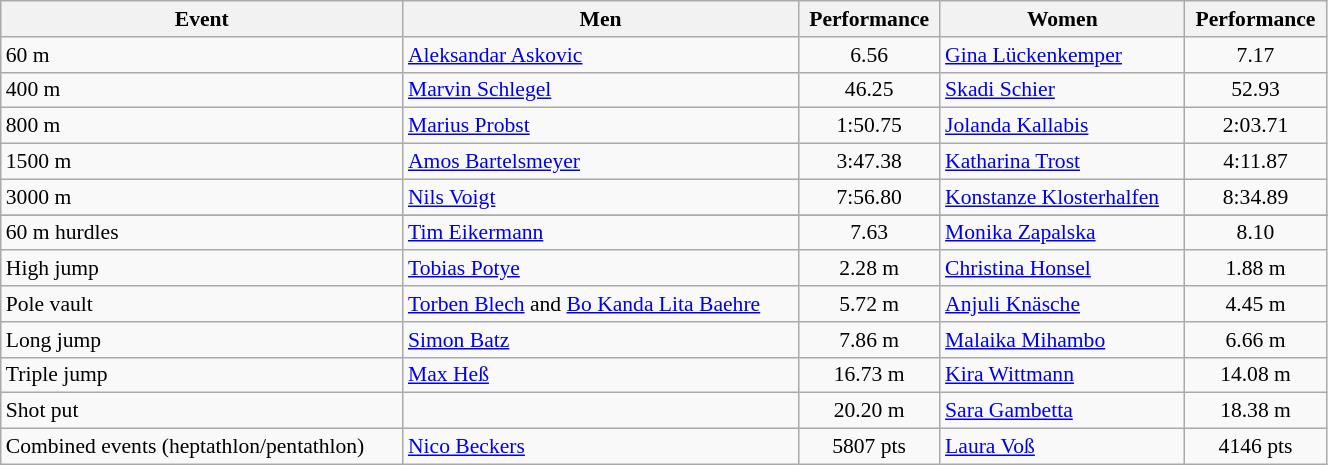<table class="wikitable" width=70% style="font-size:90%; text-align:center;">
<tr>
<th>Event</th>
<th>Men</th>
<th>Performance</th>
<th>Women</th>
<th>Performance</th>
</tr>
<tr>
<td align=left>60 m</td>
<td align=left><a href='#'>Aleksandar Askovic</a></td>
<td>6.56 </td>
<td align=left><a href='#'>Gina Lückenkemper</a></td>
<td>7.17</td>
</tr>
<tr>
<td align=left>400 m</td>
<td align=left><a href='#'>Marvin Schlegel</a></td>
<td>46.25 </td>
<td align=left><a href='#'>Skadi Schier</a></td>
<td>52.93</td>
</tr>
<tr>
<td align=left>800 m</td>
<td align=left><a href='#'>Marius Probst</a></td>
<td>1:50.75</td>
<td align=left><a href='#'>Jolanda Kallabis</a></td>
<td>2:03.71</td>
</tr>
<tr>
<td align=left>1500 m</td>
<td align=left><a href='#'>Amos Bartelsmeyer</a></td>
<td>3:47.38</td>
<td align=left><a href='#'>Katharina Trost</a></td>
<td>4:11.87</td>
</tr>
<tr>
<td align=left>3000 m</td>
<td align=left><a href='#'>Nils Voigt</a></td>
<td>7:56.80</td>
<td align=left><a href='#'>Konstanze Klosterhalfen</a></td>
<td>8:34.89</td>
</tr>
<tr>
</tr>
<tr>
<td align=left>60 m hurdles</td>
<td align=left><a href='#'>Tim Eikermann</a></td>
<td>7.63</td>
<td align=left><a href='#'>Monika Zapalska</a></td>
<td>8.10</td>
</tr>
<tr>
<td align=left>High jump</td>
<td align=left><a href='#'>Tobias Potye</a></td>
<td>2.28 m </td>
<td align=left><a href='#'>Christina Honsel</a></td>
<td>1.88 m</td>
</tr>
<tr>
<td align=left>Pole vault</td>
<td align=left><a href='#'>Torben Blech</a> and <a href='#'>Bo Kanda Lita Baehre</a></td>
<td>5.72 m</td>
<td align=left><a href='#'>Anjuli Knäsche</a></td>
<td>4.45 m</td>
</tr>
<tr>
<td align=left>Long jump</td>
<td align=left><a href='#'>Simon Batz</a></td>
<td>7.86 m</td>
<td align=left><a href='#'>Malaika Mihambo</a></td>
<td>6.66 m</td>
</tr>
<tr>
<td align=left>Triple jump</td>
<td align=left><a href='#'>Max Heß</a></td>
<td>16.73 m</td>
<td align=left><a href='#'>Kira Wittmann</a></td>
<td>14.08 m</td>
</tr>
<tr>
<td align=left>Shot put</td>
<td align=left></td>
<td>20.20 m</td>
<td align=left><a href='#'>Sara Gambetta</a></td>
<td>18.38 m</td>
</tr>
<tr>
<td align=left>Combined events (heptathlon/pentathlon)</td>
<td align=left><a href='#'>Nico Beckers</a></td>
<td>5807 pts</td>
<td align=left><a href='#'>Laura Voß</a></td>
<td>4146 pts</td>
</tr>
</table>
